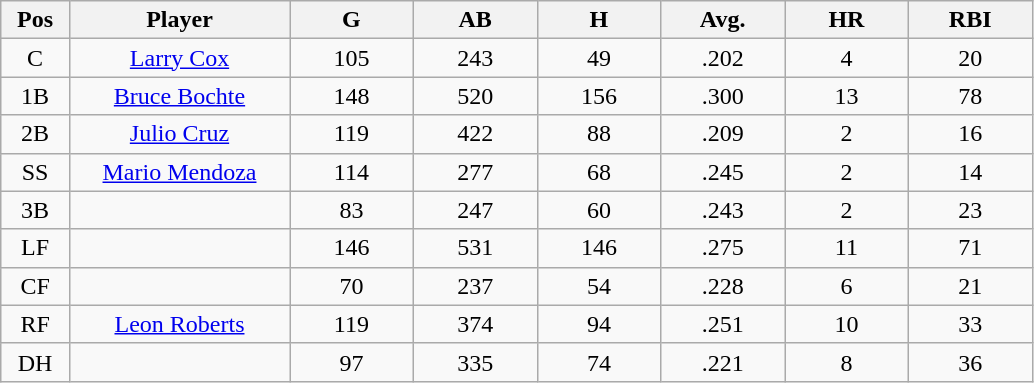<table class="wikitable sortable">
<tr>
<th bgcolor="#DDDDFF" width="5%">Pos</th>
<th bgcolor="#DDDDFF" width="16%">Player</th>
<th bgcolor="#DDDDFF" width="9%">G</th>
<th bgcolor="#DDDDFF" width="9%">AB</th>
<th bgcolor="#DDDDFF" width="9%">H</th>
<th bgcolor="#DDDDFF" width="9%">Avg.</th>
<th bgcolor="#DDDDFF" width="9%">HR</th>
<th bgcolor="#DDDDFF" width="9%">RBI</th>
</tr>
<tr align="center">
<td>C</td>
<td><a href='#'>Larry Cox</a></td>
<td>105</td>
<td>243</td>
<td>49</td>
<td>.202</td>
<td>4</td>
<td>20</td>
</tr>
<tr align=center>
<td>1B</td>
<td><a href='#'>Bruce Bochte</a></td>
<td>148</td>
<td>520</td>
<td>156</td>
<td>.300</td>
<td>13</td>
<td>78</td>
</tr>
<tr align=center>
<td>2B</td>
<td><a href='#'>Julio Cruz</a></td>
<td>119</td>
<td>422</td>
<td>88</td>
<td>.209</td>
<td>2</td>
<td>16</td>
</tr>
<tr align=center>
<td>SS</td>
<td><a href='#'>Mario Mendoza</a></td>
<td>114</td>
<td>277</td>
<td>68</td>
<td>.245</td>
<td>2</td>
<td>14</td>
</tr>
<tr align=center>
<td>3B</td>
<td></td>
<td>83</td>
<td>247</td>
<td>60</td>
<td>.243</td>
<td>2</td>
<td>23</td>
</tr>
<tr align="center">
<td>LF</td>
<td></td>
<td>146</td>
<td>531</td>
<td>146</td>
<td>.275</td>
<td>11</td>
<td>71</td>
</tr>
<tr align="center">
<td>CF</td>
<td></td>
<td>70</td>
<td>237</td>
<td>54</td>
<td>.228</td>
<td>6</td>
<td>21</td>
</tr>
<tr align="center">
<td>RF</td>
<td><a href='#'>Leon Roberts</a></td>
<td>119</td>
<td>374</td>
<td>94</td>
<td>.251</td>
<td>10</td>
<td>33</td>
</tr>
<tr align=center>
<td>DH</td>
<td></td>
<td>97</td>
<td>335</td>
<td>74</td>
<td>.221</td>
<td>8</td>
<td>36</td>
</tr>
</table>
